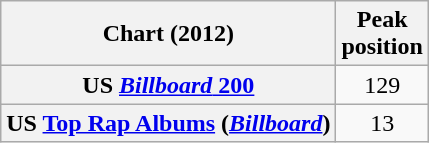<table class="wikitable sortable plainrowheaders" style="text-align:center">
<tr>
<th scope="col">Chart (2012)</th>
<th scope="col">Peak<br>position</th>
</tr>
<tr>
<th scope="row">US <a href='#'><em>Billboard</em> 200</a></th>
<td>129</td>
</tr>
<tr>
<th scope="row">US <a href='#'>Top Rap Albums</a> (<em><a href='#'>Billboard</a></em>)</th>
<td>13</td>
</tr>
</table>
